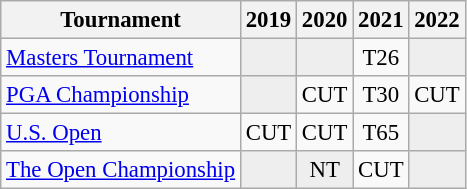<table class="wikitable" style="font-size:95%;text-align:center;">
<tr>
<th>Tournament</th>
<th>2019</th>
<th>2020</th>
<th>2021</th>
<th>2022</th>
</tr>
<tr>
<td align=left><a href='#'>Masters Tournament</a></td>
<td style="background:#eeeeee;"></td>
<td style="background:#eeeeee;"></td>
<td>T26</td>
<td style="background:#eeeeee;"></td>
</tr>
<tr>
<td align=left><a href='#'>PGA Championship</a></td>
<td style="background:#eeeeee;"></td>
<td>CUT</td>
<td>T30</td>
<td>CUT</td>
</tr>
<tr>
<td align=left><a href='#'>U.S. Open</a></td>
<td>CUT</td>
<td>CUT</td>
<td>T65</td>
<td style="background:#eeeeee;"></td>
</tr>
<tr>
<td align=left><a href='#'>The Open Championship</a></td>
<td style="background:#eeeeee;"></td>
<td style="background:#eeeeee;">NT</td>
<td>CUT</td>
<td style="background:#eeeeee;"></td>
</tr>
</table>
